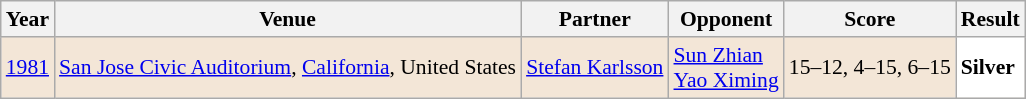<table class="sortable wikitable" style="font-size: 90%;">
<tr>
<th>Year</th>
<th>Venue</th>
<th>Partner</th>
<th>Opponent</th>
<th>Score</th>
<th>Result</th>
</tr>
<tr style="background:#F3E6D7">
<td align="center"><a href='#'>1981</a></td>
<td align="left"><a href='#'>San Jose Civic Auditorium</a>, <a href='#'>California</a>, United States</td>
<td align="left"> <a href='#'>Stefan Karlsson</a></td>
<td> <a href='#'>Sun Zhian</a><br> <a href='#'>Yao Ximing</a></td>
<td align="left">15–12, 4–15, 6–15</td>
<td style="text-align:left; background:white"> <strong>Silver</strong></td>
</tr>
</table>
